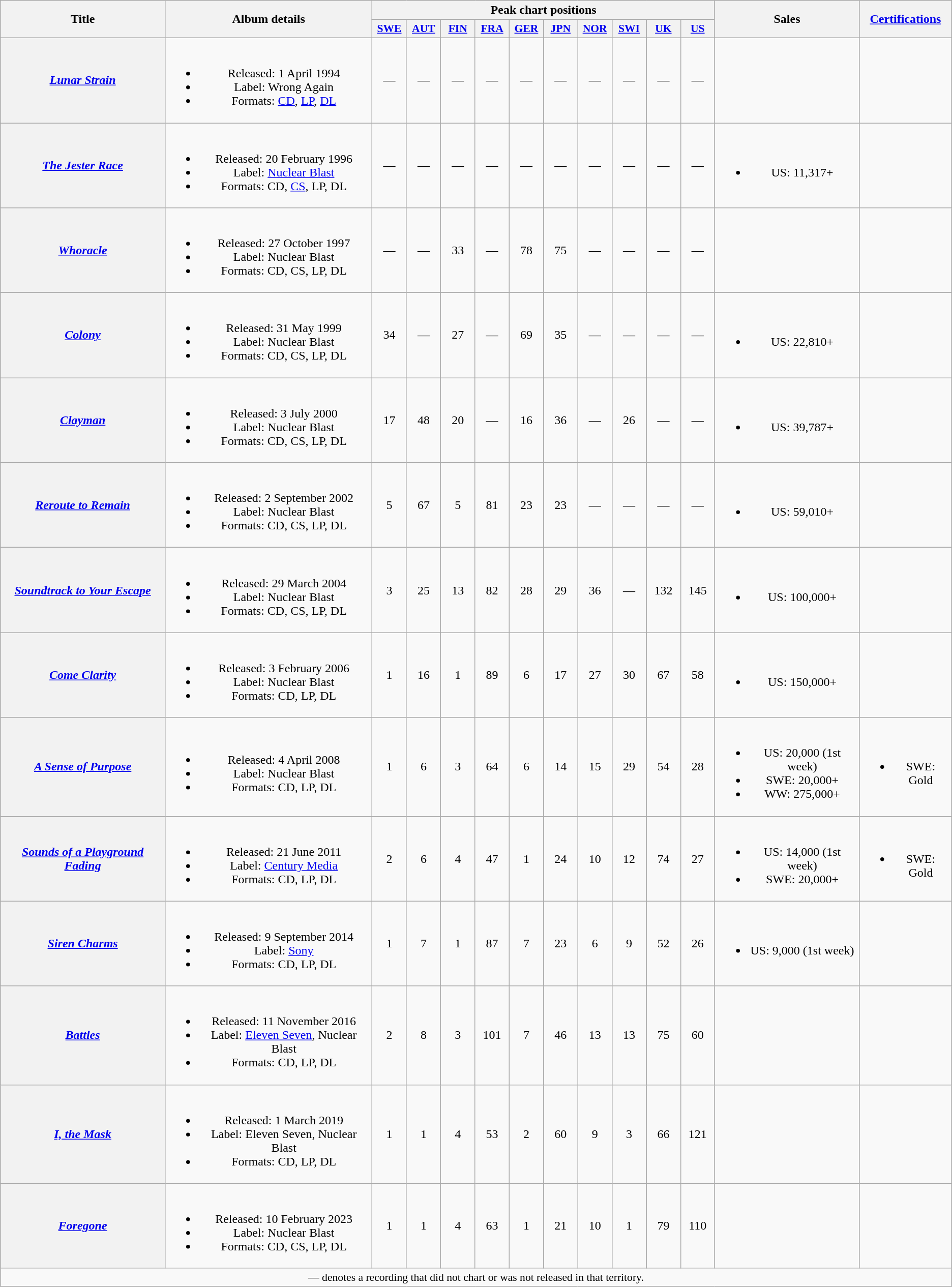<table class="wikitable plainrowheaders" style="text-align:center;">
<tr>
<th scope="col" rowspan="2">Title</th>
<th scope="col" rowspan="2">Album details</th>
<th scope="col" colspan="10">Peak chart positions</th>
<th scope="col" rowspan="2">Sales</th>
<th scope="col" rowspan="2"><a href='#'>Certifications</a></th>
</tr>
<tr>
<th scope="col" style="width:2.65em;font-size:90%;"><a href='#'>SWE</a><br></th>
<th scope="col" style="width:2.65em;font-size:90%;"><a href='#'>AUT</a><br></th>
<th scope="col" style="width:2.65em;font-size:90%;"><a href='#'>FIN</a><br></th>
<th scope="col" style="width:2.65em;font-size:90%;"><a href='#'>FRA</a><br></th>
<th scope="col" style="width:2.65em;font-size:90%;"><a href='#'>GER</a><br></th>
<th scope="col" style="width:2.65em;font-size:90%;"><a href='#'>JPN</a><br></th>
<th scope="col" style="width:2.65em;font-size:90%;"><a href='#'>NOR</a><br></th>
<th scope="col" style="width:2.65em;font-size:90%;"><a href='#'>SWI</a><br></th>
<th scope="col" style="width:2.65em;font-size:90%;"><a href='#'>UK</a><br></th>
<th scope="col" style="width:2.65em;font-size:90%;"><a href='#'>US</a><br></th>
</tr>
<tr>
<th scope="row"><em><a href='#'>Lunar Strain</a></em></th>
<td><br><ul><li>Released: 1 April 1994</li><li>Label: Wrong Again</li><li>Formats: <a href='#'>CD</a>, <a href='#'>LP</a>, <a href='#'>DL</a></li></ul></td>
<td>—</td>
<td>—</td>
<td>—</td>
<td>—</td>
<td>—</td>
<td>—</td>
<td>—</td>
<td>—</td>
<td>—</td>
<td>—</td>
<td></td>
<td></td>
</tr>
<tr>
<th scope="row"><em><a href='#'>The Jester Race</a></em></th>
<td><br><ul><li>Released: 20 February 1996</li><li>Label: <a href='#'>Nuclear Blast</a></li><li>Formats: CD, <a href='#'>CS</a>, LP, DL</li></ul></td>
<td>—</td>
<td>—</td>
<td>—</td>
<td>—</td>
<td>—</td>
<td>—</td>
<td>—</td>
<td>—</td>
<td>—</td>
<td>—</td>
<td><br><ul><li>US: 11,317+</li></ul></td>
<td></td>
</tr>
<tr>
<th scope="row"><em><a href='#'>Whoracle</a></em></th>
<td><br><ul><li>Released: 27 October 1997</li><li>Label: Nuclear Blast</li><li>Formats: CD, CS, LP, DL</li></ul></td>
<td>—</td>
<td>—</td>
<td>33</td>
<td>—</td>
<td>78</td>
<td>75</td>
<td>—</td>
<td>—</td>
<td>—</td>
<td>—</td>
<td></td>
<td></td>
</tr>
<tr>
<th scope="row"><em><a href='#'>Colony</a></em></th>
<td><br><ul><li>Released: 31 May 1999</li><li>Label: Nuclear Blast</li><li>Formats: CD, CS, LP, DL</li></ul></td>
<td>34</td>
<td>—</td>
<td>27</td>
<td>—</td>
<td>69</td>
<td>35</td>
<td>—</td>
<td>—</td>
<td>—</td>
<td>—</td>
<td><br><ul><li>US: 22,810+</li></ul></td>
<td></td>
</tr>
<tr>
<th scope="row"><em><a href='#'>Clayman</a></em></th>
<td><br><ul><li>Released: 3 July 2000</li><li>Label: Nuclear Blast</li><li>Formats: CD, CS, LP, DL</li></ul></td>
<td>17</td>
<td>48</td>
<td>20</td>
<td>—</td>
<td>16</td>
<td>36</td>
<td>—</td>
<td>26</td>
<td>—</td>
<td>—</td>
<td><br><ul><li>US: 39,787+</li></ul></td>
<td></td>
</tr>
<tr>
<th scope="row"><em><a href='#'>Reroute to Remain</a></em></th>
<td><br><ul><li>Released: 2 September 2002</li><li>Label: Nuclear Blast</li><li>Formats: CD, CS, LP, DL</li></ul></td>
<td>5</td>
<td>67</td>
<td>5</td>
<td>81</td>
<td>23</td>
<td>23</td>
<td>—</td>
<td>—</td>
<td>—</td>
<td>—</td>
<td><br><ul><li>US: 59,010+</li></ul></td>
<td></td>
</tr>
<tr>
<th scope="row"><em><a href='#'>Soundtrack to Your Escape</a></em></th>
<td><br><ul><li>Released: 29 March 2004</li><li>Label: Nuclear Blast</li><li>Formats: CD, CS, LP, DL</li></ul></td>
<td>3</td>
<td>25</td>
<td>13</td>
<td>82</td>
<td>28</td>
<td>29</td>
<td>36</td>
<td>—</td>
<td>132</td>
<td>145</td>
<td><br><ul><li>US: 100,000+</li></ul></td>
<td></td>
</tr>
<tr>
<th scope="row"><em><a href='#'>Come Clarity</a></em></th>
<td><br><ul><li>Released: 3 February 2006</li><li>Label: Nuclear Blast</li><li>Formats: CD, LP, DL</li></ul></td>
<td>1</td>
<td>16</td>
<td>1</td>
<td>89</td>
<td>6</td>
<td>17</td>
<td>27</td>
<td>30</td>
<td>67</td>
<td>58</td>
<td><br><ul><li>US: 150,000+</li></ul></td>
<td></td>
</tr>
<tr>
<th scope="row"><em><a href='#'>A Sense of Purpose</a></em></th>
<td><br><ul><li>Released: 4 April 2008</li><li>Label: Nuclear Blast</li><li>Formats: CD, LP, DL</li></ul></td>
<td>1</td>
<td>6</td>
<td>3</td>
<td>64</td>
<td>6</td>
<td>14</td>
<td>15</td>
<td>29</td>
<td>54</td>
<td>28</td>
<td><br><ul><li>US: 20,000 (1st week)</li><li>SWE: 20,000+</li><li>WW: 275,000+</li></ul></td>
<td><br><ul><li>SWE: Gold</li></ul></td>
</tr>
<tr>
<th scope="row"><em><a href='#'>Sounds of a Playground Fading</a></em></th>
<td><br><ul><li>Released: 21 June 2011</li><li>Label: <a href='#'>Century Media</a></li><li>Formats: CD, LP, DL</li></ul></td>
<td>2</td>
<td>6</td>
<td>4</td>
<td>47</td>
<td>1</td>
<td>24</td>
<td>10</td>
<td>12</td>
<td>74</td>
<td>27</td>
<td><br><ul><li>US: 14,000 (1st week)</li><li>SWE: 20,000+</li></ul></td>
<td><br><ul><li>SWE: Gold</li></ul></td>
</tr>
<tr>
<th scope="row"><em><a href='#'>Siren Charms</a></em></th>
<td><br><ul><li>Released: 9 September 2014</li><li>Label: <a href='#'>Sony</a></li><li>Formats: CD, LP, DL</li></ul></td>
<td>1</td>
<td>7</td>
<td>1</td>
<td>87</td>
<td>7</td>
<td>23</td>
<td>6</td>
<td>9</td>
<td>52</td>
<td>26</td>
<td><br><ul><li>US: 9,000 (1st week)</li></ul></td>
<td></td>
</tr>
<tr>
<th scope="row"><em><a href='#'>Battles</a></em></th>
<td><br><ul><li>Released: 11 November 2016</li><li>Label: <a href='#'>Eleven Seven</a>, Nuclear Blast</li><li>Formats: CD, LP, DL</li></ul></td>
<td>2</td>
<td>8</td>
<td>3</td>
<td>101</td>
<td>7</td>
<td>46</td>
<td>13</td>
<td>13</td>
<td>75</td>
<td>60</td>
<td></td>
<td></td>
</tr>
<tr>
<th scope="row"><em><a href='#'>I, the Mask</a></em></th>
<td><br><ul><li>Released: 1 March 2019</li><li>Label: Eleven Seven, Nuclear Blast</li><li>Formats: CD, LP, DL</li></ul></td>
<td>1</td>
<td>1</td>
<td>4</td>
<td>53</td>
<td>2</td>
<td>60</td>
<td>9</td>
<td>3</td>
<td>66</td>
<td>121</td>
<td></td>
<td></td>
</tr>
<tr>
<th scope="row"><em><a href='#'>Foregone</a></em></th>
<td><br><ul><li>Released: 10 February 2023</li><li>Label: Nuclear Blast</li><li>Formats: CD, CS, LP, DL</li></ul></td>
<td>1<br></td>
<td>1</td>
<td>4<br></td>
<td>63<br></td>
<td>1</td>
<td>21</td>
<td>10<br></td>
<td>1</td>
<td>79</td>
<td>110</td>
<td></td>
<td></td>
</tr>
<tr>
<td colspan="15" style="font-size:90%">— denotes a recording that did not chart or was not released in that territory.</td>
</tr>
</table>
